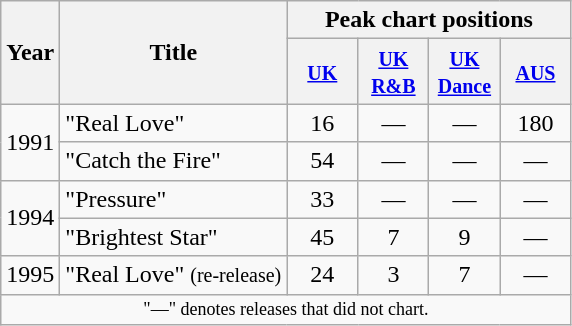<table class="wikitable">
<tr>
<th scope="col" rowspan="2">Year</th>
<th scope="col" rowspan="2">Title</th>
<th scope="col" colspan="4">Peak chart positions</th>
</tr>
<tr>
<th style="width:40px;"><small><a href='#'>UK</a></small><br></th>
<th style="width:40px;"><small><a href='#'>UK R&B</a></small><br></th>
<th style="width:40px;"><small><a href='#'>UK Dance</a></small><br></th>
<th style="width:40px;"><small><a href='#'>AUS</a></small><br></th>
</tr>
<tr>
<td rowspan="2">1991</td>
<td>"Real Love"</td>
<td align=center>16</td>
<td align=center>―</td>
<td align=center>―</td>
<td align=center>180</td>
</tr>
<tr>
<td>"Catch the Fire"</td>
<td align=center>54</td>
<td align=center>―</td>
<td align=center>―</td>
<td align=center>―</td>
</tr>
<tr>
<td rowspan="2">1994</td>
<td>"Pressure"</td>
<td align=center>33</td>
<td align=center>―</td>
<td align=center>―</td>
<td align=center>―</td>
</tr>
<tr>
<td>"Brightest Star"</td>
<td align=center>45</td>
<td align=center>7</td>
<td align=center>9</td>
<td align=center>―</td>
</tr>
<tr>
<td>1995</td>
<td>"Real Love" <small>(re-release)</small></td>
<td align=center>24</td>
<td align=center>3</td>
<td align=center>7</td>
<td align=center>―</td>
</tr>
<tr>
<td colspan="7" style="text-align:center; font-size:9pt;">"—" denotes releases that did not chart.</td>
</tr>
</table>
